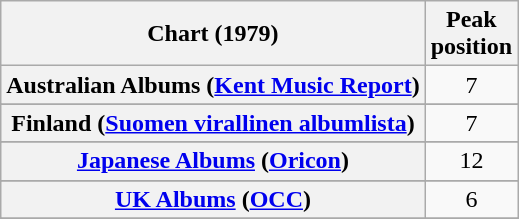<table class="wikitable sortable plainrowheaders">
<tr>
<th>Chart (1979)</th>
<th>Peak<br>position</th>
</tr>
<tr>
<th scope="row">Australian Albums (<a href='#'>Kent Music Report</a>)</th>
<td style="text-align:center;">7</td>
</tr>
<tr>
</tr>
<tr>
<th scope="row">Finland (<a href='#'>Suomen virallinen albumlista</a>)</th>
<td align="center">7</td>
</tr>
<tr>
</tr>
<tr>
</tr>
<tr>
<th scope="row"><a href='#'>Japanese Albums</a> (<a href='#'>Oricon</a>)</th>
<td style="text-align:center;">12</td>
</tr>
<tr>
</tr>
<tr>
</tr>
<tr>
<th scope="row"><a href='#'>UK Albums</a> (<a href='#'>OCC</a>)</th>
<td style="text-align:center;">6</td>
</tr>
<tr>
</tr>
<tr>
</tr>
</table>
